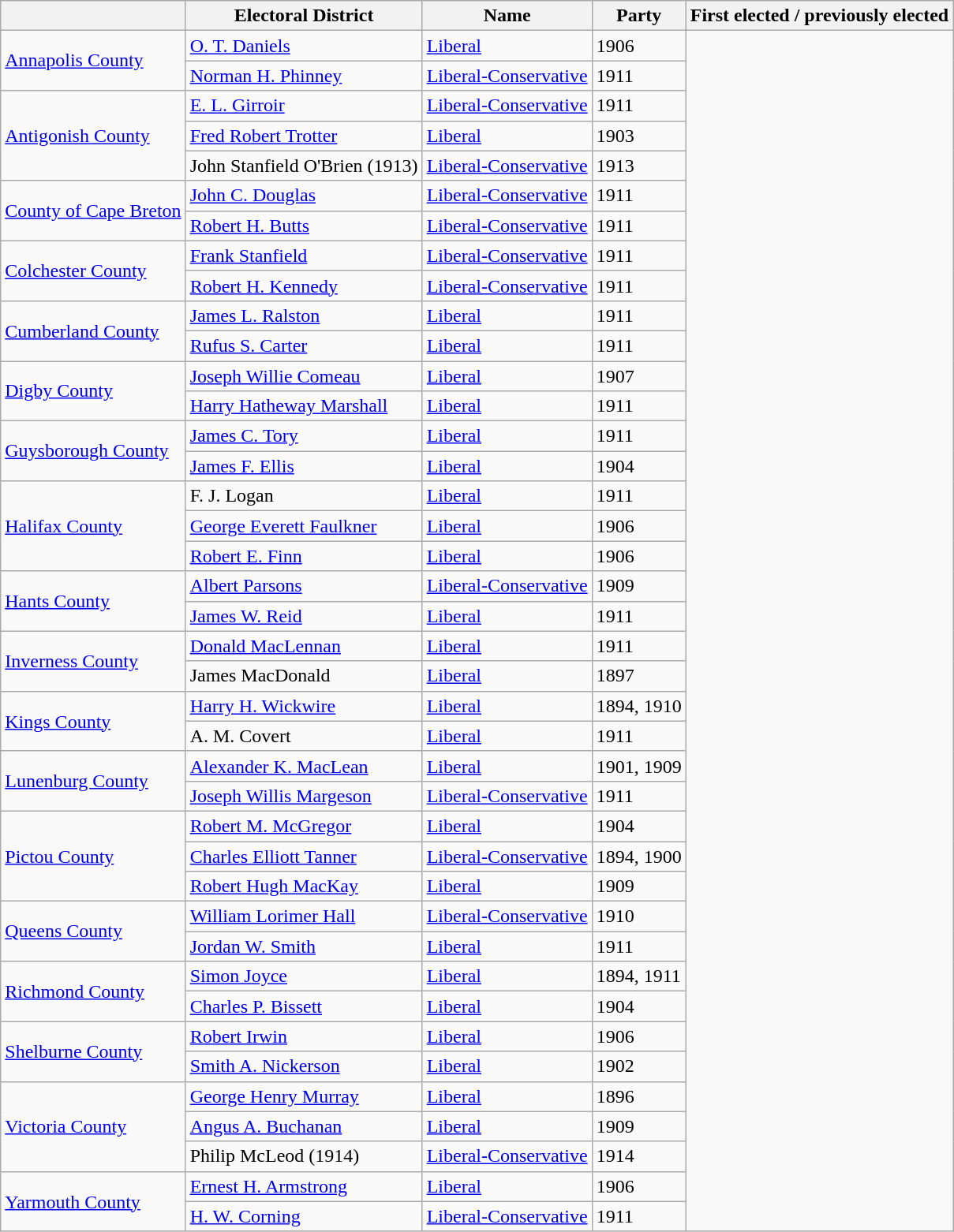<table class="wikitable sortable">
<tr>
<th></th>
<th>Electoral District</th>
<th>Name</th>
<th>Party</th>
<th>First elected / previously elected</th>
</tr>
<tr>
<td rowspan=2><a href='#'>Annapolis County</a></td>
<td><a href='#'>O. T. Daniels</a></td>
<td><a href='#'>Liberal</a></td>
<td>1906</td>
</tr>
<tr>
<td><a href='#'>Norman H. Phinney</a></td>
<td><a href='#'>Liberal-Conservative</a></td>
<td>1911</td>
</tr>
<tr>
<td rowspan=3><a href='#'>Antigonish County</a></td>
<td><a href='#'>E. L. Girroir</a></td>
<td><a href='#'>Liberal-Conservative</a></td>
<td>1911</td>
</tr>
<tr>
<td><a href='#'>Fred Robert Trotter</a></td>
<td><a href='#'>Liberal</a></td>
<td>1903</td>
</tr>
<tr>
<td>John Stanfield O'Brien (1913)</td>
<td><a href='#'>Liberal-Conservative</a></td>
<td>1913</td>
</tr>
<tr>
<td rowspan=2><a href='#'>County of Cape Breton</a></td>
<td><a href='#'>John C. Douglas</a></td>
<td><a href='#'>Liberal-Conservative</a></td>
<td>1911</td>
</tr>
<tr>
<td><a href='#'>Robert H. Butts</a></td>
<td><a href='#'>Liberal-Conservative</a></td>
<td>1911</td>
</tr>
<tr>
<td rowspan=2><a href='#'>Colchester County</a></td>
<td><a href='#'>Frank Stanfield</a></td>
<td><a href='#'>Liberal-Conservative</a></td>
<td>1911</td>
</tr>
<tr>
<td><a href='#'>Robert H. Kennedy</a></td>
<td><a href='#'>Liberal-Conservative</a></td>
<td>1911</td>
</tr>
<tr>
<td rowspan=2><a href='#'>Cumberland County</a></td>
<td><a href='#'>James L. Ralston</a></td>
<td><a href='#'>Liberal</a></td>
<td>1911</td>
</tr>
<tr>
<td><a href='#'>Rufus S. Carter</a></td>
<td><a href='#'>Liberal</a></td>
<td>1911</td>
</tr>
<tr>
<td rowspan=2><a href='#'>Digby County</a></td>
<td><a href='#'>Joseph Willie Comeau</a></td>
<td><a href='#'>Liberal</a></td>
<td>1907</td>
</tr>
<tr>
<td><a href='#'>Harry Hatheway Marshall</a></td>
<td><a href='#'>Liberal</a></td>
<td>1911</td>
</tr>
<tr>
<td rowspan=2><a href='#'>Guysborough County</a></td>
<td><a href='#'>James C. Tory</a></td>
<td><a href='#'>Liberal</a></td>
<td>1911</td>
</tr>
<tr>
<td><a href='#'>James F. Ellis</a></td>
<td><a href='#'>Liberal</a></td>
<td>1904</td>
</tr>
<tr>
<td rowspan=3><a href='#'>Halifax County</a></td>
<td>F. J. Logan</td>
<td><a href='#'>Liberal</a></td>
<td>1911</td>
</tr>
<tr>
<td><a href='#'>George Everett Faulkner</a></td>
<td><a href='#'>Liberal</a></td>
<td>1906</td>
</tr>
<tr>
<td><a href='#'>Robert E. Finn</a></td>
<td><a href='#'>Liberal</a></td>
<td>1906</td>
</tr>
<tr>
<td rowspan=2><a href='#'>Hants County</a></td>
<td><a href='#'>Albert Parsons</a></td>
<td><a href='#'>Liberal-Conservative</a></td>
<td>1909</td>
</tr>
<tr>
<td><a href='#'>James W. Reid</a></td>
<td><a href='#'>Liberal</a></td>
<td>1911</td>
</tr>
<tr>
<td rowspan=2><a href='#'>Inverness County</a></td>
<td><a href='#'>Donald MacLennan</a></td>
<td><a href='#'>Liberal</a></td>
<td>1911</td>
</tr>
<tr>
<td>James MacDonald</td>
<td><a href='#'>Liberal</a></td>
<td>1897</td>
</tr>
<tr>
<td rowspan=2><a href='#'>Kings County</a></td>
<td><a href='#'>Harry H. Wickwire</a></td>
<td><a href='#'>Liberal</a></td>
<td>1894, 1910</td>
</tr>
<tr>
<td>A. M. Covert</td>
<td><a href='#'>Liberal</a></td>
<td>1911</td>
</tr>
<tr>
<td rowspan=2><a href='#'>Lunenburg County</a></td>
<td><a href='#'>Alexander K. MacLean</a></td>
<td><a href='#'>Liberal</a></td>
<td>1901, 1909</td>
</tr>
<tr>
<td><a href='#'>Joseph Willis Margeson</a></td>
<td><a href='#'>Liberal-Conservative</a></td>
<td>1911</td>
</tr>
<tr>
<td rowspan=3><a href='#'>Pictou County</a></td>
<td><a href='#'>Robert M. McGregor</a></td>
<td><a href='#'>Liberal</a></td>
<td>1904</td>
</tr>
<tr>
<td><a href='#'>Charles Elliott Tanner</a></td>
<td><a href='#'>Liberal-Conservative</a></td>
<td>1894, 1900</td>
</tr>
<tr>
<td><a href='#'>Robert Hugh MacKay</a></td>
<td><a href='#'>Liberal</a></td>
<td>1909</td>
</tr>
<tr>
<td rowspan=2><a href='#'>Queens County</a></td>
<td><a href='#'>William Lorimer Hall</a></td>
<td><a href='#'>Liberal-Conservative</a></td>
<td>1910</td>
</tr>
<tr>
<td><a href='#'>Jordan W. Smith</a></td>
<td><a href='#'>Liberal</a></td>
<td>1911</td>
</tr>
<tr>
<td rowspan=2><a href='#'>Richmond County</a></td>
<td><a href='#'>Simon Joyce</a></td>
<td><a href='#'>Liberal</a></td>
<td>1894, 1911</td>
</tr>
<tr>
<td><a href='#'>Charles P. Bissett</a></td>
<td><a href='#'>Liberal</a></td>
<td>1904</td>
</tr>
<tr>
<td rowspan=2><a href='#'>Shelburne County</a></td>
<td><a href='#'>Robert Irwin</a></td>
<td><a href='#'>Liberal</a></td>
<td>1906</td>
</tr>
<tr>
<td><a href='#'>Smith A. Nickerson</a></td>
<td><a href='#'>Liberal</a></td>
<td>1902</td>
</tr>
<tr>
<td rowspan=3><a href='#'>Victoria County</a></td>
<td><a href='#'>George Henry Murray</a></td>
<td><a href='#'>Liberal</a></td>
<td>1896</td>
</tr>
<tr>
<td><a href='#'>Angus A. Buchanan</a></td>
<td><a href='#'>Liberal</a></td>
<td>1909</td>
</tr>
<tr>
<td>Philip McLeod (1914)</td>
<td><a href='#'>Liberal-Conservative</a></td>
<td>1914</td>
</tr>
<tr>
<td rowspan=2><a href='#'>Yarmouth County</a></td>
<td><a href='#'>Ernest H. Armstrong</a></td>
<td><a href='#'>Liberal</a></td>
<td>1906</td>
</tr>
<tr>
<td><a href='#'>H. W. Corning</a></td>
<td><a href='#'>Liberal-Conservative</a></td>
<td>1911</td>
</tr>
</table>
